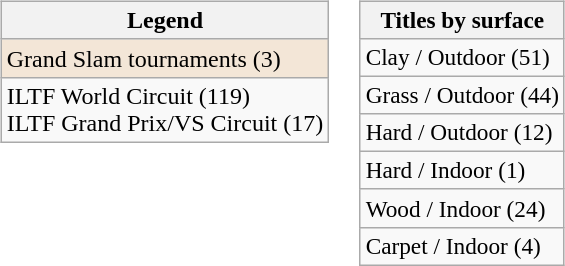<table>
<tr valign=top>
<td><br><table class=wikitable>
<tr>
<th>Legend</th>
</tr>
<tr style="background:#f3e6d7;">
<td>Grand Slam tournaments (3)</td>
</tr>
<tr>
<td>ILTF World Circuit (119) <br>ILTF Grand Prix/VS Circuit (17)</td>
</tr>
</table>
</td>
<td><br><table class=wikitable style=font-size:97%>
<tr>
<th>Titles by surface</th>
</tr>
<tr>
<td>Clay / Outdoor (51)</td>
</tr>
<tr>
<td>Grass / Outdoor (44)</td>
</tr>
<tr>
<td>Hard / Outdoor (12)</td>
</tr>
<tr>
<td>Hard / Indoor (1)</td>
</tr>
<tr>
<td>Wood / Indoor (24)</td>
</tr>
<tr>
<td>Carpet / Indoor (4)</td>
</tr>
</table>
</td>
</tr>
</table>
